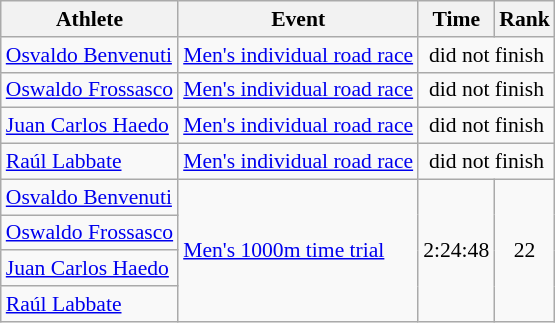<table class=wikitable style="font-size:90%">
<tr>
<th>Athlete</th>
<th>Event</th>
<th>Time</th>
<th>Rank</th>
</tr>
<tr>
<td><a href='#'>Osvaldo Benvenuti</a></td>
<td><a href='#'>Men's individual road race</a></td>
<td align=center colspan=2>did not finish</td>
</tr>
<tr>
<td><a href='#'>Oswaldo Frossasco</a></td>
<td><a href='#'>Men's individual road race</a></td>
<td align=center colspan=2>did not finish</td>
</tr>
<tr>
<td><a href='#'>Juan Carlos Haedo</a></td>
<td><a href='#'>Men's individual road race</a></td>
<td align=center colspan=2>did not finish</td>
</tr>
<tr>
<td><a href='#'>Raúl Labbate</a></td>
<td><a href='#'>Men's individual road race</a></td>
<td align=center colspan=2>did not finish</td>
</tr>
<tr>
<td><a href='#'>Osvaldo Benvenuti</a></td>
<td rowspan=4><a href='#'>Men's 1000m time trial</a></td>
<td align=center rowspan=4>2:24:48</td>
<td align=center rowspan=4>22</td>
</tr>
<tr>
<td><a href='#'>Oswaldo Frossasco</a></td>
</tr>
<tr>
<td><a href='#'>Juan Carlos Haedo</a></td>
</tr>
<tr>
<td><a href='#'>Raúl Labbate</a></td>
</tr>
</table>
